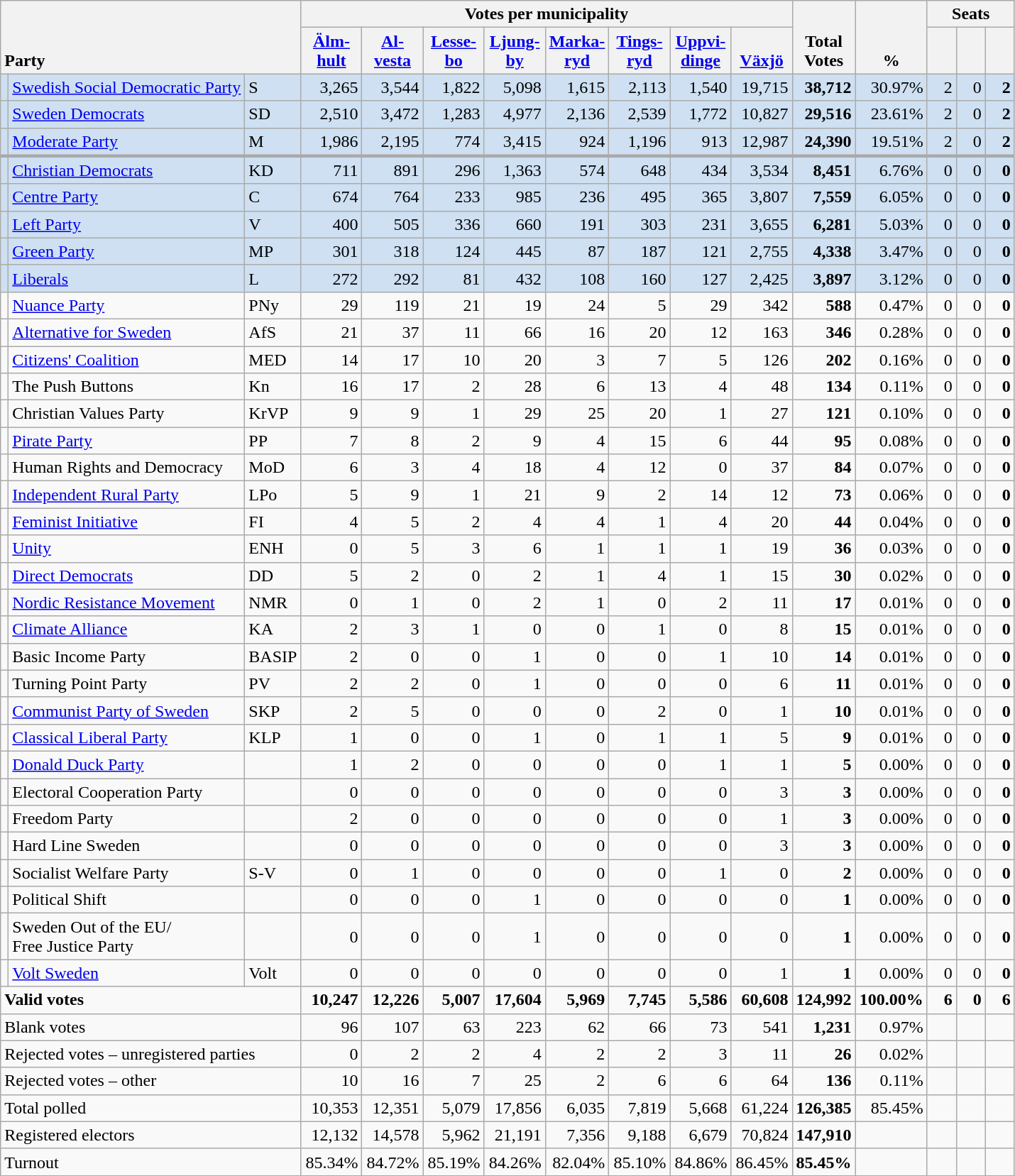<table class="wikitable" border="1" style="text-align:right;">
<tr>
<th style="text-align:left;" valign=bottom rowspan=2 colspan=3>Party</th>
<th colspan=8>Votes per municipality</th>
<th align=center valign=bottom rowspan=2 width="50">Total Votes</th>
<th align=center valign=bottom rowspan=2 width="50">%</th>
<th colspan=3>Seats</th>
</tr>
<tr>
<th align=center valign=bottom width="50"><a href='#'>Älm- hult</a></th>
<th align=center valign=bottom width="50"><a href='#'>Al- vesta</a></th>
<th align=center valign=bottom width="50"><a href='#'>Lesse- bo</a></th>
<th align=center valign=bottom width="50"><a href='#'>Ljung- by</a></th>
<th align=center valign=bottom width="50"><a href='#'>Marka- ryd</a></th>
<th align=center valign=bottom width="50"><a href='#'>Tings- ryd</a></th>
<th align=center valign=bottom width="50"><a href='#'>Uppvi- dinge</a></th>
<th align=center valign=bottom width="50"><a href='#'>Växjö</a></th>
<th align=center valign=bottom width="20"><small></small></th>
<th align=center valign=bottom width="20"><small><a href='#'></a></small></th>
<th align=center valign=bottom width="20"><small></small></th>
</tr>
<tr style="background:#CEE0F2;">
<td></td>
<td align=left style="white-space: nowrap;"><a href='#'>Swedish Social Democratic Party</a></td>
<td align=left>S</td>
<td>3,265</td>
<td>3,544</td>
<td>1,822</td>
<td>5,098</td>
<td>1,615</td>
<td>2,113</td>
<td>1,540</td>
<td>19,715</td>
<td><strong>38,712</strong></td>
<td>30.97%</td>
<td>2</td>
<td>0</td>
<td><strong>2</strong></td>
</tr>
<tr style="background:#CEE0F2;">
<td></td>
<td align=left><a href='#'>Sweden Democrats</a></td>
<td align=left>SD</td>
<td>2,510</td>
<td>3,472</td>
<td>1,283</td>
<td>4,977</td>
<td>2,136</td>
<td>2,539</td>
<td>1,772</td>
<td>10,827</td>
<td><strong>29,516</strong></td>
<td>23.61%</td>
<td>2</td>
<td>0</td>
<td><strong>2</strong></td>
</tr>
<tr style="background:#CEE0F2;">
<td></td>
<td align=left><a href='#'>Moderate Party</a></td>
<td align=left>M</td>
<td>1,986</td>
<td>2,195</td>
<td>774</td>
<td>3,415</td>
<td>924</td>
<td>1,196</td>
<td>913</td>
<td>12,987</td>
<td><strong>24,390</strong></td>
<td>19.51%</td>
<td>2</td>
<td>0</td>
<td><strong>2</strong></td>
</tr>
<tr style="background:#CEE0F2; border-top:3px solid darkgray;">
<td></td>
<td align=left><a href='#'>Christian Democrats</a></td>
<td align=left>KD</td>
<td>711</td>
<td>891</td>
<td>296</td>
<td>1,363</td>
<td>574</td>
<td>648</td>
<td>434</td>
<td>3,534</td>
<td><strong>8,451</strong></td>
<td>6.76%</td>
<td>0</td>
<td>0</td>
<td><strong>0</strong></td>
</tr>
<tr style="background:#CEE0F2;">
<td></td>
<td align=left><a href='#'>Centre Party</a></td>
<td align=left>C</td>
<td>674</td>
<td>764</td>
<td>233</td>
<td>985</td>
<td>236</td>
<td>495</td>
<td>365</td>
<td>3,807</td>
<td><strong>7,559</strong></td>
<td>6.05%</td>
<td>0</td>
<td>0</td>
<td><strong>0</strong></td>
</tr>
<tr style="background:#CEE0F2;">
<td></td>
<td align=left><a href='#'>Left Party</a></td>
<td align=left>V</td>
<td>400</td>
<td>505</td>
<td>336</td>
<td>660</td>
<td>191</td>
<td>303</td>
<td>231</td>
<td>3,655</td>
<td><strong>6,281</strong></td>
<td>5.03%</td>
<td>0</td>
<td>0</td>
<td><strong>0</strong></td>
</tr>
<tr style="background:#CEE0F2;">
<td></td>
<td align=left><a href='#'>Green Party</a></td>
<td align=left>MP</td>
<td>301</td>
<td>318</td>
<td>124</td>
<td>445</td>
<td>87</td>
<td>187</td>
<td>121</td>
<td>2,755</td>
<td><strong>4,338</strong></td>
<td>3.47%</td>
<td>0</td>
<td>0</td>
<td><strong>0</strong></td>
</tr>
<tr style="background:#CEE0F2;">
<td></td>
<td align=left><a href='#'>Liberals</a></td>
<td align=left>L</td>
<td>272</td>
<td>292</td>
<td>81</td>
<td>432</td>
<td>108</td>
<td>160</td>
<td>127</td>
<td>2,425</td>
<td><strong>3,897</strong></td>
<td>3.12%</td>
<td>0</td>
<td>0</td>
<td><strong>0</strong></td>
</tr>
<tr>
<td></td>
<td align=left><a href='#'>Nuance Party</a></td>
<td align=left>PNy</td>
<td>29</td>
<td>119</td>
<td>21</td>
<td>19</td>
<td>24</td>
<td>5</td>
<td>29</td>
<td>342</td>
<td><strong>588</strong></td>
<td>0.47%</td>
<td>0</td>
<td>0</td>
<td><strong>0</strong></td>
</tr>
<tr>
<td></td>
<td align=left><a href='#'>Alternative for Sweden</a></td>
<td align=left>AfS</td>
<td>21</td>
<td>37</td>
<td>11</td>
<td>66</td>
<td>16</td>
<td>20</td>
<td>12</td>
<td>163</td>
<td><strong>346</strong></td>
<td>0.28%</td>
<td>0</td>
<td>0</td>
<td><strong>0</strong></td>
</tr>
<tr>
<td></td>
<td align=left><a href='#'>Citizens' Coalition</a></td>
<td align=left>MED</td>
<td>14</td>
<td>17</td>
<td>10</td>
<td>20</td>
<td>3</td>
<td>7</td>
<td>5</td>
<td>126</td>
<td><strong>202</strong></td>
<td>0.16%</td>
<td>0</td>
<td>0</td>
<td><strong>0</strong></td>
</tr>
<tr>
<td></td>
<td align=left>The Push Buttons</td>
<td align=left>Kn</td>
<td>16</td>
<td>17</td>
<td>2</td>
<td>28</td>
<td>6</td>
<td>13</td>
<td>4</td>
<td>48</td>
<td><strong>134</strong></td>
<td>0.11%</td>
<td>0</td>
<td>0</td>
<td><strong>0</strong></td>
</tr>
<tr>
<td></td>
<td align=left>Christian Values Party</td>
<td align=left>KrVP</td>
<td>9</td>
<td>9</td>
<td>1</td>
<td>29</td>
<td>25</td>
<td>20</td>
<td>1</td>
<td>27</td>
<td><strong>121</strong></td>
<td>0.10%</td>
<td>0</td>
<td>0</td>
<td><strong>0</strong></td>
</tr>
<tr>
<td></td>
<td align=left><a href='#'>Pirate Party</a></td>
<td align=left>PP</td>
<td>7</td>
<td>8</td>
<td>2</td>
<td>9</td>
<td>4</td>
<td>15</td>
<td>6</td>
<td>44</td>
<td><strong>95</strong></td>
<td>0.08%</td>
<td>0</td>
<td>0</td>
<td><strong>0</strong></td>
</tr>
<tr>
<td></td>
<td align=left>Human Rights and Democracy</td>
<td align=left>MoD</td>
<td>6</td>
<td>3</td>
<td>4</td>
<td>18</td>
<td>4</td>
<td>12</td>
<td>0</td>
<td>37</td>
<td><strong>84</strong></td>
<td>0.07%</td>
<td>0</td>
<td>0</td>
<td><strong>0</strong></td>
</tr>
<tr>
<td></td>
<td align=left><a href='#'>Independent Rural Party</a></td>
<td align=left>LPo</td>
<td>5</td>
<td>9</td>
<td>1</td>
<td>21</td>
<td>9</td>
<td>2</td>
<td>14</td>
<td>12</td>
<td><strong>73</strong></td>
<td>0.06%</td>
<td>0</td>
<td>0</td>
<td><strong>0</strong></td>
</tr>
<tr>
<td></td>
<td align=left><a href='#'>Feminist Initiative</a></td>
<td align=left>FI</td>
<td>4</td>
<td>5</td>
<td>2</td>
<td>4</td>
<td>4</td>
<td>1</td>
<td>4</td>
<td>20</td>
<td><strong>44</strong></td>
<td>0.04%</td>
<td>0</td>
<td>0</td>
<td><strong>0</strong></td>
</tr>
<tr>
<td></td>
<td align=left><a href='#'>Unity</a></td>
<td align=left>ENH</td>
<td>0</td>
<td>5</td>
<td>3</td>
<td>6</td>
<td>1</td>
<td>1</td>
<td>1</td>
<td>19</td>
<td><strong>36</strong></td>
<td>0.03%</td>
<td>0</td>
<td>0</td>
<td><strong>0</strong></td>
</tr>
<tr>
<td></td>
<td align=left><a href='#'>Direct Democrats</a></td>
<td align=left>DD</td>
<td>5</td>
<td>2</td>
<td>0</td>
<td>2</td>
<td>1</td>
<td>4</td>
<td>1</td>
<td>15</td>
<td><strong>30</strong></td>
<td>0.02%</td>
<td>0</td>
<td>0</td>
<td><strong>0</strong></td>
</tr>
<tr>
<td></td>
<td align=left><a href='#'>Nordic Resistance Movement</a></td>
<td align=left>NMR</td>
<td>0</td>
<td>1</td>
<td>0</td>
<td>2</td>
<td>1</td>
<td>0</td>
<td>2</td>
<td>11</td>
<td><strong>17</strong></td>
<td>0.01%</td>
<td>0</td>
<td>0</td>
<td><strong>0</strong></td>
</tr>
<tr>
<td></td>
<td align=left><a href='#'>Climate Alliance</a></td>
<td align=left>KA</td>
<td>2</td>
<td>3</td>
<td>1</td>
<td>0</td>
<td>0</td>
<td>1</td>
<td>0</td>
<td>8</td>
<td><strong>15</strong></td>
<td>0.01%</td>
<td>0</td>
<td>0</td>
<td><strong>0</strong></td>
</tr>
<tr>
<td></td>
<td align=left>Basic Income Party</td>
<td align=left>BASIP</td>
<td>2</td>
<td>0</td>
<td>0</td>
<td>1</td>
<td>0</td>
<td>0</td>
<td>1</td>
<td>10</td>
<td><strong>14</strong></td>
<td>0.01%</td>
<td>0</td>
<td>0</td>
<td><strong>0</strong></td>
</tr>
<tr>
<td></td>
<td align=left>Turning Point Party</td>
<td align=left>PV</td>
<td>2</td>
<td>2</td>
<td>0</td>
<td>1</td>
<td>0</td>
<td>0</td>
<td>0</td>
<td>6</td>
<td><strong>11</strong></td>
<td>0.01%</td>
<td>0</td>
<td>0</td>
<td><strong>0</strong></td>
</tr>
<tr>
<td></td>
<td align=left><a href='#'>Communist Party of Sweden</a></td>
<td align=left>SKP</td>
<td>2</td>
<td>5</td>
<td>0</td>
<td>0</td>
<td>0</td>
<td>2</td>
<td>0</td>
<td>1</td>
<td><strong>10</strong></td>
<td>0.01%</td>
<td>0</td>
<td>0</td>
<td><strong>0</strong></td>
</tr>
<tr>
<td></td>
<td align=left><a href='#'>Classical Liberal Party</a></td>
<td align=left>KLP</td>
<td>1</td>
<td>0</td>
<td>0</td>
<td>1</td>
<td>0</td>
<td>1</td>
<td>1</td>
<td>5</td>
<td><strong>9</strong></td>
<td>0.01%</td>
<td>0</td>
<td>0</td>
<td><strong>0</strong></td>
</tr>
<tr>
<td></td>
<td align=left><a href='#'>Donald Duck Party</a></td>
<td align=left></td>
<td>1</td>
<td>2</td>
<td>0</td>
<td>0</td>
<td>0</td>
<td>0</td>
<td>1</td>
<td>1</td>
<td><strong>5</strong></td>
<td>0.00%</td>
<td>0</td>
<td>0</td>
<td><strong>0</strong></td>
</tr>
<tr>
<td></td>
<td align=left>Electoral Cooperation Party</td>
<td align=left></td>
<td>0</td>
<td>0</td>
<td>0</td>
<td>0</td>
<td>0</td>
<td>0</td>
<td>0</td>
<td>3</td>
<td><strong>3</strong></td>
<td>0.00%</td>
<td>0</td>
<td>0</td>
<td><strong>0</strong></td>
</tr>
<tr>
<td></td>
<td align=left>Freedom Party</td>
<td align=left></td>
<td>2</td>
<td>0</td>
<td>0</td>
<td>0</td>
<td>0</td>
<td>0</td>
<td>0</td>
<td>1</td>
<td><strong>3</strong></td>
<td>0.00%</td>
<td>0</td>
<td>0</td>
<td><strong>0</strong></td>
</tr>
<tr>
<td></td>
<td align=left>Hard Line Sweden</td>
<td align=left></td>
<td>0</td>
<td>0</td>
<td>0</td>
<td>0</td>
<td>0</td>
<td>0</td>
<td>0</td>
<td>3</td>
<td><strong>3</strong></td>
<td>0.00%</td>
<td>0</td>
<td>0</td>
<td><strong>0</strong></td>
</tr>
<tr>
<td></td>
<td align=left>Socialist Welfare Party</td>
<td align=left>S-V</td>
<td>0</td>
<td>1</td>
<td>0</td>
<td>0</td>
<td>0</td>
<td>0</td>
<td>1</td>
<td>0</td>
<td><strong>2</strong></td>
<td>0.00%</td>
<td>0</td>
<td>0</td>
<td><strong>0</strong></td>
</tr>
<tr>
<td></td>
<td align=left>Political Shift</td>
<td align=left></td>
<td>0</td>
<td>0</td>
<td>0</td>
<td>1</td>
<td>0</td>
<td>0</td>
<td>0</td>
<td>0</td>
<td><strong>1</strong></td>
<td>0.00%</td>
<td>0</td>
<td>0</td>
<td><strong>0</strong></td>
</tr>
<tr>
<td></td>
<td align=left>Sweden Out of the EU/<br>Free Justice Party</td>
<td align=left></td>
<td>0</td>
<td>0</td>
<td>0</td>
<td>1</td>
<td>0</td>
<td>0</td>
<td>0</td>
<td>0</td>
<td><strong>1</strong></td>
<td>0.00%</td>
<td>0</td>
<td>0</td>
<td><strong>0</strong></td>
</tr>
<tr>
<td></td>
<td align=left><a href='#'>Volt Sweden</a></td>
<td align=left>Volt</td>
<td>0</td>
<td>0</td>
<td>0</td>
<td>0</td>
<td>0</td>
<td>0</td>
<td>0</td>
<td>1</td>
<td><strong>1</strong></td>
<td>0.00%</td>
<td>0</td>
<td>0</td>
<td><strong>0</strong></td>
</tr>
<tr style="font-weight:bold">
<td align=left colspan=3>Valid votes</td>
<td>10,247</td>
<td>12,226</td>
<td>5,007</td>
<td>17,604</td>
<td>5,969</td>
<td>7,745</td>
<td>5,586</td>
<td>60,608</td>
<td>124,992</td>
<td>100.00%</td>
<td>6</td>
<td>0</td>
<td>6</td>
</tr>
<tr>
<td align=left colspan=3>Blank votes</td>
<td>96</td>
<td>107</td>
<td>63</td>
<td>223</td>
<td>62</td>
<td>66</td>
<td>73</td>
<td>541</td>
<td><strong>1,231</strong></td>
<td>0.97%</td>
<td></td>
<td></td>
<td></td>
</tr>
<tr>
<td align=left colspan=3>Rejected votes – unregistered parties</td>
<td>0</td>
<td>2</td>
<td>2</td>
<td>4</td>
<td>2</td>
<td>2</td>
<td>3</td>
<td>11</td>
<td><strong>26</strong></td>
<td>0.02%</td>
<td></td>
<td></td>
<td></td>
</tr>
<tr>
<td align=left colspan=3>Rejected votes – other</td>
<td>10</td>
<td>16</td>
<td>7</td>
<td>25</td>
<td>2</td>
<td>6</td>
<td>6</td>
<td>64</td>
<td><strong>136</strong></td>
<td>0.11%</td>
<td></td>
<td></td>
<td></td>
</tr>
<tr>
<td align=left colspan=3>Total polled</td>
<td>10,353</td>
<td>12,351</td>
<td>5,079</td>
<td>17,856</td>
<td>6,035</td>
<td>7,819</td>
<td>5,668</td>
<td>61,224</td>
<td><strong>126,385</strong></td>
<td>85.45%</td>
<td></td>
<td></td>
<td></td>
</tr>
<tr>
<td align=left colspan=3>Registered electors</td>
<td>12,132</td>
<td>14,578</td>
<td>5,962</td>
<td>21,191</td>
<td>7,356</td>
<td>9,188</td>
<td>6,679</td>
<td>70,824</td>
<td><strong>147,910</strong></td>
<td></td>
<td></td>
<td></td>
<td></td>
</tr>
<tr>
<td align=left colspan=3>Turnout</td>
<td>85.34%</td>
<td>84.72%</td>
<td>85.19%</td>
<td>84.26%</td>
<td>82.04%</td>
<td>85.10%</td>
<td>84.86%</td>
<td>86.45%</td>
<td><strong>85.45%</strong></td>
<td></td>
<td></td>
<td></td>
<td></td>
</tr>
</table>
